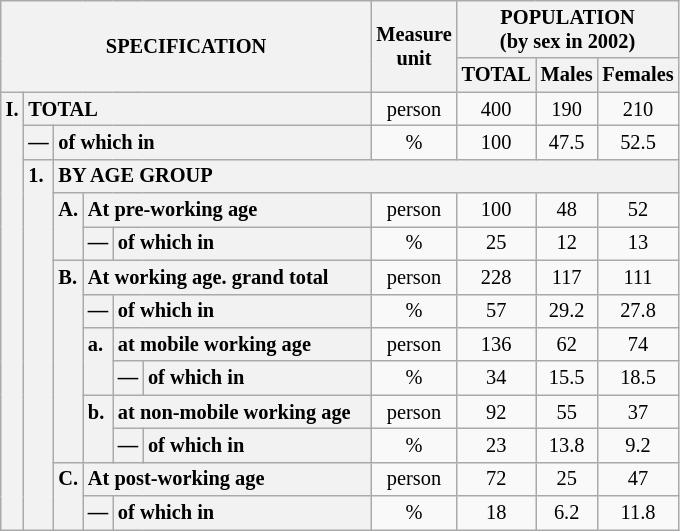<table class="wikitable" style="font-size:85%; text-align:center">
<tr>
<th rowspan="2" colspan="6">SPECIFICATION</th>
<th rowspan="2">Measure<br> unit</th>
<th colspan="3" rowspan="1">POPULATION<br> (by sex in 2002)</th>
</tr>
<tr>
<th>TOTAL</th>
<th>Males</th>
<th>Females</th>
</tr>
<tr>
<th style="text-align:left" valign="top" rowspan="13">I.</th>
<th style="text-align:left" colspan="5">TOTAL</th>
<td>person</td>
<td>400</td>
<td>190</td>
<td>210</td>
</tr>
<tr>
<th style="text-align:left" valign="top">—</th>
<th style="text-align:left" colspan="4">of which in</th>
<td>%</td>
<td>100</td>
<td>47.5</td>
<td>52.5</td>
</tr>
<tr>
<th style="text-align:left" valign="top" rowspan="11">1.</th>
<th style="text-align:left" colspan="19">BY AGE GROUP</th>
</tr>
<tr>
<th style="text-align:left" valign="top" rowspan="2">A.</th>
<th style="text-align:left" colspan="3">At pre-working age</th>
<td>person</td>
<td>100</td>
<td>48</td>
<td>52</td>
</tr>
<tr>
<th style="text-align:left" valign="top">—</th>
<th style="text-align:left" valign="top" colspan="2">of which in</th>
<td>%</td>
<td>25</td>
<td>12</td>
<td>13</td>
</tr>
<tr>
<th style="text-align:left" valign="top" rowspan="6">B.</th>
<th style="text-align:left" colspan="3">At working age. grand total</th>
<td>person</td>
<td>228</td>
<td>117</td>
<td>111</td>
</tr>
<tr>
<th style="text-align:left" valign="top">—</th>
<th style="text-align:left" valign="top" colspan="2">of which in</th>
<td>%</td>
<td>57</td>
<td>29.2</td>
<td>27.8</td>
</tr>
<tr>
<th style="text-align:left" valign="top" rowspan="2">a.</th>
<th style="text-align:left" colspan="2">at mobile working age</th>
<td>person</td>
<td>136</td>
<td>62</td>
<td>74</td>
</tr>
<tr>
<th style="text-align:left" valign="top">—</th>
<th style="text-align:left" valign="top" colspan="1">of which in                        </th>
<td>%</td>
<td>34</td>
<td>15.5</td>
<td>18.5</td>
</tr>
<tr>
<th style="text-align:left" valign="top" rowspan="2">b.</th>
<th style="text-align:left" colspan="2">at non-mobile working age</th>
<td>person</td>
<td>92</td>
<td>55</td>
<td>37</td>
</tr>
<tr>
<th style="text-align:left" valign="top">—</th>
<th style="text-align:left" valign="top" colspan="1">of which in                        </th>
<td>%</td>
<td>23</td>
<td>13.8</td>
<td>9.2</td>
</tr>
<tr>
<th style="text-align:left" valign="top" rowspan="2">C.</th>
<th style="text-align:left" colspan="3">At post-working age</th>
<td>person</td>
<td>72</td>
<td>25</td>
<td>47</td>
</tr>
<tr>
<th style="text-align:left" valign="top">—</th>
<th style="text-align:left" valign="top" colspan="2">of which in</th>
<td>%</td>
<td>18</td>
<td>6.2</td>
<td>11.8</td>
</tr>
</table>
